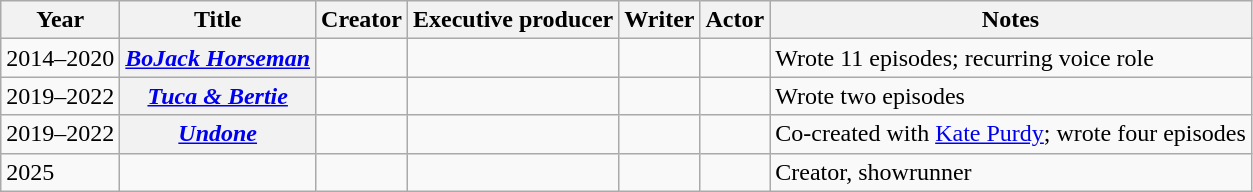<table class="wikitable sortable plainrowheaders">
<tr>
<th scope="col">Year</th>
<th scope="col">Title</th>
<th scope="col">Creator</th>
<th scope="col">Executive producer</th>
<th scope="col">Writer</th>
<th scope="col">Actor</th>
<th class="unsortable" scope="col">Notes</th>
</tr>
<tr>
<td>2014–2020</td>
<th scope="row"><em><a href='#'>BoJack Horseman</a></em></th>
<td></td>
<td></td>
<td></td>
<td></td>
<td>Wrote 11 episodes; recurring voice role</td>
</tr>
<tr>
<td>2019–2022</td>
<th scope="row"><em><a href='#'>Tuca & Bertie</a></em></th>
<td></td>
<td></td>
<td></td>
<td></td>
<td>Wrote two episodes</td>
</tr>
<tr>
<td>2019–2022</td>
<th scope="row"><em><a href='#'>Undone</a></em></th>
<td></td>
<td></td>
<td></td>
<td></td>
<td>Co-created with <a href='#'>Kate Purdy</a>; wrote four episodes</td>
</tr>
<tr>
<td>2025</td>
<td></td>
<td></td>
<td></td>
<td></td>
<td></td>
<td>Creator, showrunner</td>
</tr>
</table>
